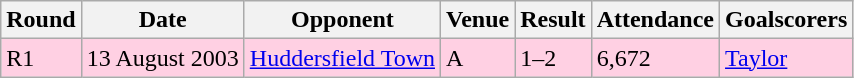<table class="wikitable">
<tr>
<th>Round</th>
<th>Date</th>
<th>Opponent</th>
<th>Venue</th>
<th>Result</th>
<th>Attendance</th>
<th>Goalscorers</th>
</tr>
<tr style="background:#ffd0e3;">
<td>R1</td>
<td>13 August 2003</td>
<td><a href='#'>Huddersfield Town</a></td>
<td>A</td>
<td>1–2</td>
<td>6,672</td>
<td><a href='#'>Taylor</a></td>
</tr>
</table>
